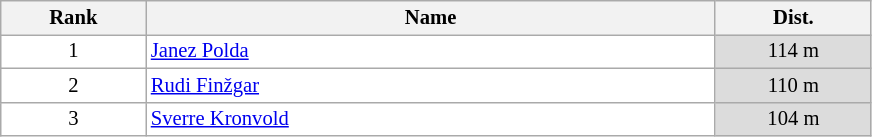<table class="wikitable sortable" style="background:#fff; font-size:86%; width:46%; line-height:16px; border:grey solid 1px; border-collapse:collapse;">
<tr>
<th width="30">Rank</th>
<th width="145">Name</th>
<th width="35">Dist.</th>
</tr>
<tr>
<td align=center>1</td>
<td> <a href='#'>Janez Polda</a></td>
<td align=center bgcolor=#DCDCDC>114 m</td>
</tr>
<tr>
<td align=center>2</td>
<td> <a href='#'>Rudi Finžgar</a></td>
<td align=center bgcolor=#DCDCDC>110 m</td>
</tr>
<tr>
<td align=center>3</td>
<td> <a href='#'>Sverre Kronvold</a></td>
<td align=center bgcolor=#DCDCDC>104 m</td>
</tr>
</table>
